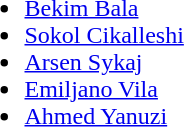<table>
<tr>
<td><strong></strong><br><ul><li><a href='#'>Bekim Bala</a></li><li><a href='#'>Sokol Cikalleshi</a></li><li><a href='#'>Arsen Sykaj</a></li><li><a href='#'>Emiljano Vila</a></li><li><a href='#'>Ahmed Yanuzi</a></li></ul></td>
</tr>
</table>
